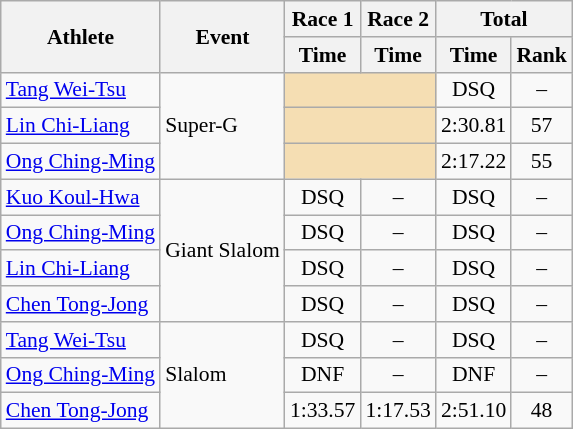<table class="wikitable" style="font-size:90%">
<tr>
<th rowspan="2">Athlete</th>
<th rowspan="2">Event</th>
<th>Race 1</th>
<th>Race 2</th>
<th colspan="2">Total</th>
</tr>
<tr>
<th>Time</th>
<th>Time</th>
<th>Time</th>
<th>Rank</th>
</tr>
<tr>
<td><a href='#'>Tang Wei-Tsu</a></td>
<td rowspan="3">Super-G</td>
<td colspan="2" bgcolor="wheat"></td>
<td align="center">DSQ</td>
<td align="center">–</td>
</tr>
<tr>
<td><a href='#'>Lin Chi-Liang</a></td>
<td colspan="2" bgcolor="wheat"></td>
<td align="center">2:30.81</td>
<td align="center">57</td>
</tr>
<tr>
<td><a href='#'>Ong Ching-Ming</a></td>
<td colspan="2" bgcolor="wheat"></td>
<td align="center">2:17.22</td>
<td align="center">55</td>
</tr>
<tr>
<td><a href='#'>Kuo Koul-Hwa</a></td>
<td rowspan="4">Giant Slalom</td>
<td align="center">DSQ</td>
<td align="center">–</td>
<td align="center">DSQ</td>
<td align="center">–</td>
</tr>
<tr>
<td><a href='#'>Ong Ching-Ming</a></td>
<td align="center">DSQ</td>
<td align="center">–</td>
<td align="center">DSQ</td>
<td align="center">–</td>
</tr>
<tr>
<td><a href='#'>Lin Chi-Liang</a></td>
<td align="center">DSQ</td>
<td align="center">–</td>
<td align="center">DSQ</td>
<td align="center">–</td>
</tr>
<tr>
<td><a href='#'>Chen Tong-Jong</a></td>
<td align="center">DSQ</td>
<td align="center">–</td>
<td align="center">DSQ</td>
<td align="center">–</td>
</tr>
<tr>
<td><a href='#'>Tang Wei-Tsu</a></td>
<td rowspan="3">Slalom</td>
<td align="center">DSQ</td>
<td align="center">–</td>
<td align="center">DSQ</td>
<td align="center">–</td>
</tr>
<tr>
<td><a href='#'>Ong Ching-Ming</a></td>
<td align="center">DNF</td>
<td align="center">–</td>
<td align="center">DNF</td>
<td align="center">–</td>
</tr>
<tr>
<td><a href='#'>Chen Tong-Jong</a></td>
<td align="center">1:33.57</td>
<td align="center">1:17.53</td>
<td align="center">2:51.10</td>
<td align="center">48</td>
</tr>
</table>
